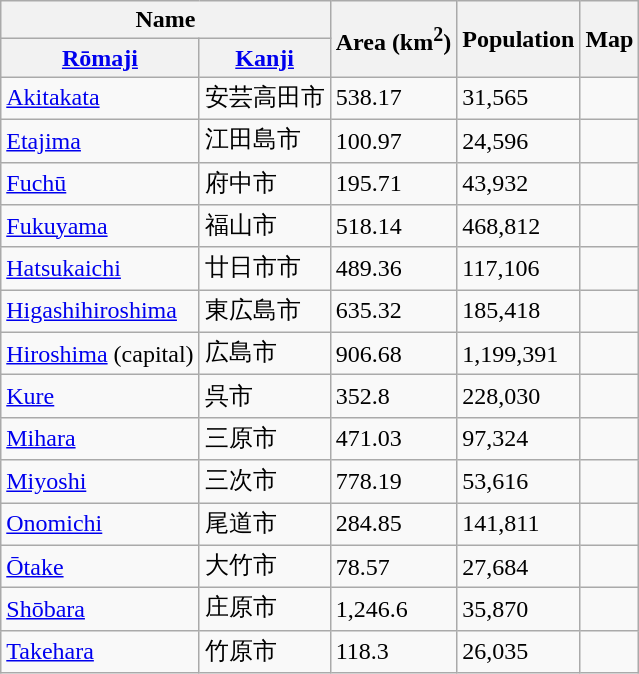<table class="wikitable sortable">
<tr>
<th colspan="2">Name</th>
<th rowspan="2">Area (km<sup>2</sup>)</th>
<th rowspan="2">Population</th>
<th rowspan="2">Map</th>
</tr>
<tr>
<th><a href='#'>Rōmaji</a></th>
<th><a href='#'>Kanji</a></th>
</tr>
<tr>
<td> <a href='#'>Akitakata</a></td>
<td>安芸高田市</td>
<td>538.17</td>
<td>31,565</td>
<td></td>
</tr>
<tr>
<td> <a href='#'>Etajima</a></td>
<td>江田島市</td>
<td>100.97</td>
<td>24,596</td>
<td></td>
</tr>
<tr>
<td> <a href='#'>Fuchū</a></td>
<td>府中市</td>
<td>195.71</td>
<td>43,932</td>
<td></td>
</tr>
<tr>
<td> <a href='#'>Fukuyama</a></td>
<td>福山市</td>
<td>518.14</td>
<td>468,812</td>
<td></td>
</tr>
<tr>
<td> <a href='#'>Hatsukaichi</a></td>
<td>廿日市市</td>
<td>489.36</td>
<td>117,106</td>
<td></td>
</tr>
<tr>
<td> <a href='#'>Higashihiroshima</a></td>
<td>東広島市</td>
<td>635.32</td>
<td>185,418</td>
<td></td>
</tr>
<tr>
<td> <a href='#'>Hiroshima</a> (capital)</td>
<td>広島市</td>
<td>906.68</td>
<td>1,199,391</td>
<td></td>
</tr>
<tr>
<td> <a href='#'>Kure</a></td>
<td>呉市</td>
<td>352.8</td>
<td>228,030</td>
<td></td>
</tr>
<tr>
<td> <a href='#'>Mihara</a></td>
<td>三原市</td>
<td>471.03</td>
<td>97,324</td>
<td></td>
</tr>
<tr>
<td> <a href='#'>Miyoshi</a></td>
<td>三次市</td>
<td>778.19</td>
<td>53,616</td>
<td></td>
</tr>
<tr>
<td> <a href='#'>Onomichi</a></td>
<td>尾道市</td>
<td>284.85</td>
<td>141,811</td>
<td></td>
</tr>
<tr>
<td> <a href='#'>Ōtake</a></td>
<td>大竹市</td>
<td>78.57</td>
<td>27,684</td>
<td></td>
</tr>
<tr>
<td> <a href='#'>Shōbara</a></td>
<td>庄原市</td>
<td>1,246.6</td>
<td>35,870</td>
<td></td>
</tr>
<tr>
<td> <a href='#'>Takehara</a></td>
<td>竹原市</td>
<td>118.3</td>
<td>26,035</td>
<td></td>
</tr>
</table>
